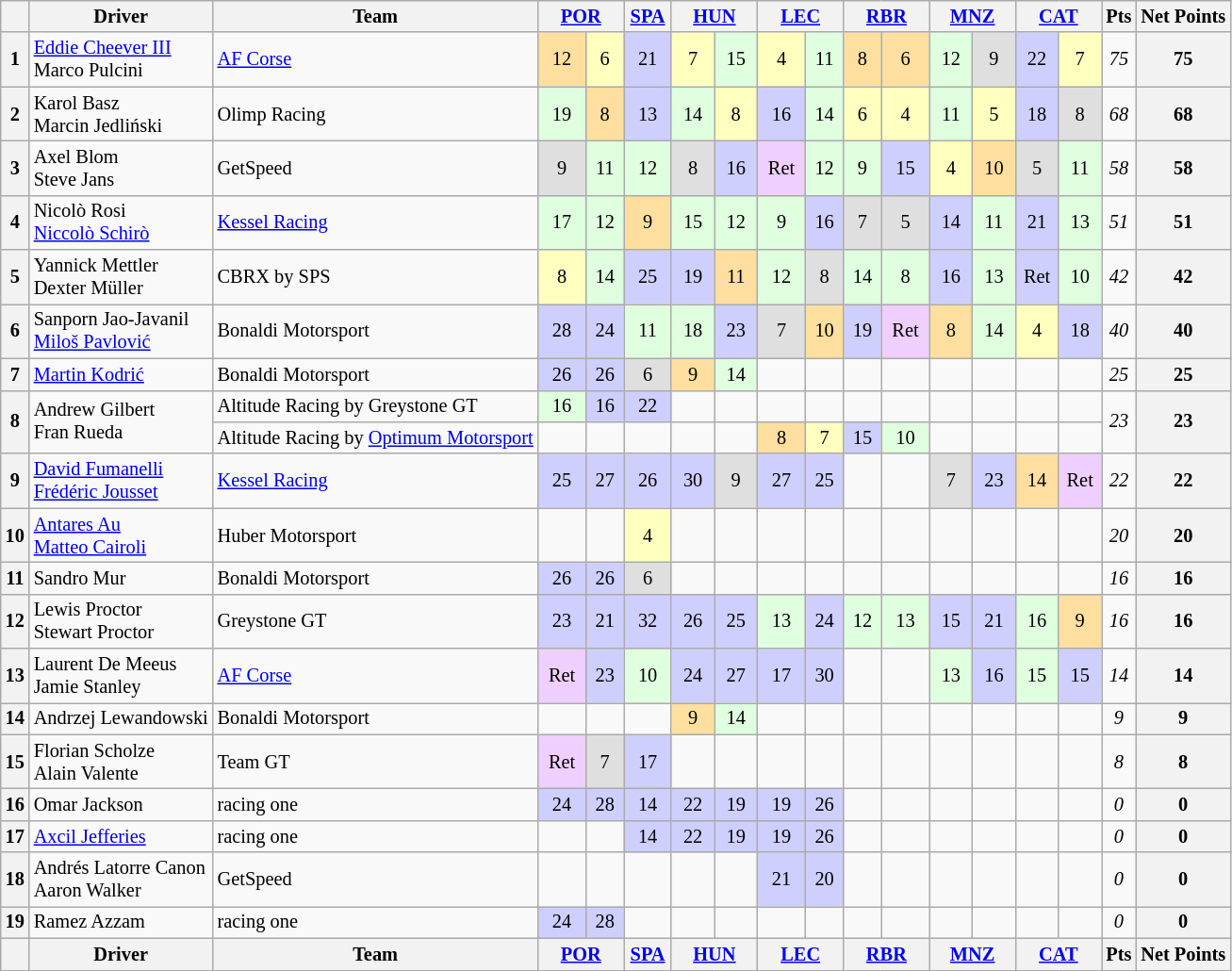<table class="wikitable" style="font-size:85%; text-align:center">
<tr>
<th valign="middle"></th>
<th valign="middle">Driver</th>
<th>Team</th>
<th colspan="2" style="width: 4em;"><a href='#'>POR</a><br></th>
<th colspan="1" style="width: 2em;"><a href='#'>SPA</a><br></th>
<th colspan="2" style="width: 4em;"><a href='#'>HUN</a><br></th>
<th colspan="2" style="width: 4em;"><a href='#'>LEC</a><br></th>
<th colspan="2" style="width: 4em;"><a href='#'>RBR</a><br></th>
<th colspan="2" style="width: 4em;"><a href='#'>MNZ</a><br></th>
<th colspan="2" style="width: 4em;"><a href='#'>CAT</a><br></th>
<th valign="middle">Pts</th>
<th valign="middle">Net Points</th>
</tr>
<tr>
<th>1</th>
<td align="left"> <a href='#'>Eddie Cheever III</a><br> Marco Pulcini</td>
<td align="left"> <a href='#'>AF Corse</a></td>
<td style="background:#ffdf9f;">12</td>
<td style="background:#ffffbf;">6</td>
<td style="background:#cfcfff;">21</td>
<td style="background:#ffffbf;">7</td>
<td style="background:#dfffdf;">15</td>
<td style="background:#ffffbf;">4</td>
<td style="background:#dfffdf;">11</td>
<td style="background:#ffdf9f;">8</td>
<td style="background:#ffdf9f;">6</td>
<td style="background:#dfffdf;">12</td>
<td style="background:#dfdfdf;">9</td>
<td style="background:#cfcfff;">22</td>
<td style="background:#ffffbf;">7</td>
<td><em>75</em></td>
<th>75</th>
</tr>
<tr>
<th>2</th>
<td align="left"> Karol Basz<br> Marcin Jedliński</td>
<td align="left"> Olimp Racing</td>
<td style="background:#dfffdf;">19</td>
<td style="background:#ffdf9f;">8</td>
<td style="background:#cfcfff;">13</td>
<td style="background:#dfffdf;">14</td>
<td style="background:#ffffbf;">8</td>
<td style="background:#cfcfff;">16</td>
<td style="background:#dfffdf;">14</td>
<td style="background:#ffffbf;">6</td>
<td style="background:#ffffbf;">4</td>
<td style="background:#dfffdf;">11</td>
<td style="background:#ffffbf;">5</td>
<td style="background:#cfcfff;">18</td>
<td style="background:#dfdfdf;">8</td>
<td><em>68</em></td>
<th>68</th>
</tr>
<tr>
<th>3</th>
<td align="left"> Axel Blom<br> Steve Jans</td>
<td align="left"> GetSpeed</td>
<td style="background:#dfdfdf;">9</td>
<td style="background:#dfffdf;">11</td>
<td style="background:#dfffdf;">12</td>
<td style="background:#dfdfdf;">8</td>
<td style="background:#cfcfff;">16</td>
<td style="background:#efcfff;">Ret</td>
<td style="background:#dfffdf;">12</td>
<td style="background:#dfffdf;">9</td>
<td style="background:#cfcfff;">15</td>
<td style="background:#ffffbf;">4</td>
<td style="background:#ffdf9f;">10</td>
<td style="background:#dfdfdf;">5</td>
<td style="background:#dfffdf;">11</td>
<td><em>58</em></td>
<th>58</th>
</tr>
<tr>
<th>4</th>
<td align="left"> Nicolò Rosi<br> <a href='#'>Niccolò Schirò</a></td>
<td align="left"> <a href='#'>Kessel Racing</a></td>
<td style="background:#dfffdf;">17</td>
<td style="background:#dfffdf;">12</td>
<td style="background:#ffdf9f;">9</td>
<td style="background:#dfffdf;">15</td>
<td style="background:#dfffdf;">12</td>
<td style="background:#dfffdf;">9</td>
<td style="background:#cfcfff;">16</td>
<td style="background:#dfdfdf;">7</td>
<td style="background:#dfdfdf;">5</td>
<td style="background:#cfcfff;">14</td>
<td style="background:#dfffdf;">11</td>
<td style="background:#cfcfff;">21</td>
<td style="background:#dfffdf;">13</td>
<td><em>51</em></td>
<th>51</th>
</tr>
<tr>
<th>5</th>
<td align="left"> Yannick Mettler<br> Dexter Müller</td>
<td align="left"> CBRX by SPS</td>
<td style="background:#ffffbf;">8</td>
<td style="background:#dfffdf;">14</td>
<td style="background:#cfcfff;">25</td>
<td style="background:#cfcfff;">19</td>
<td style="background:#ffdf9f;">11</td>
<td style="background:#dfffdf;">12</td>
<td style="background:#dfdfdf;">8</td>
<td style="background:#dfffdf;">14</td>
<td style="background:#dfffdf;">8</td>
<td style="background:#cfcfff;">16</td>
<td style="background:#dfffdf;">13</td>
<td style="background:#cfcfff;">Ret</td>
<td style="background:#dfffdf;">10</td>
<td><em>42</em></td>
<th>42</th>
</tr>
<tr>
<th>6</th>
<td align="left"> Sanporn Jao-Javanil<br> <a href='#'>Miloš Pavlović</a></td>
<td align="left"> Bonaldi Motorsport</td>
<td style="background:#cfcfff;">28</td>
<td style="background:#cfcfff;">24</td>
<td style="background:#dfffdf;">11</td>
<td style="background:#dfffdf;">18</td>
<td style="background:#cfcfff;">23</td>
<td style="background:#dfdfdf;">7</td>
<td style="background:#ffdf9f;">10</td>
<td style="background:#cfcfff;">19</td>
<td style="background:#efcfff;">Ret</td>
<td style="background:#ffdf9f;">8</td>
<td style="background:#dfffdf;">14</td>
<td style="background:#ffffbf;">4</td>
<td style="background:#cfcfff;">18</td>
<td><em>40</em></td>
<th>40</th>
</tr>
<tr>
<th>7</th>
<td align="left"> <a href='#'>Martin Kodrić</a></td>
<td align="left"> Bonaldi Motorsport</td>
<td style="background:#cfcfff;">26</td>
<td style="background:#cfcfff;">26</td>
<td style="background:#dfdfdf;">6</td>
<td style="background:#ffdf9f;">9</td>
<td style="background:#dfffdf;">14</td>
<td></td>
<td></td>
<td></td>
<td></td>
<td></td>
<td></td>
<td></td>
<td></td>
<td><em>25</em></td>
<th>25</th>
</tr>
<tr>
<th rowspan=2>8</th>
<td rowspan=2 align="left"> Andrew Gilbert<br> Fran Rueda</td>
<td align="left"> Altitude Racing by Greystone GT</td>
<td style="background:#dfffdf;">16</td>
<td style="background:#cfcfff;">16</td>
<td style="background:#cfcfff;">22</td>
<td></td>
<td></td>
<td></td>
<td></td>
<td></td>
<td></td>
<td></td>
<td></td>
<td></td>
<td></td>
<td rowspan=2><em>23</em></td>
<th rowspan=2>23</th>
</tr>
<tr>
<td align="left"> Altitude Racing by <a href='#'>Optimum Motorsport</a></td>
<td></td>
<td></td>
<td></td>
<td></td>
<td></td>
<td style="background:#ffdf9f;">8</td>
<td style="background:#ffffbf;">7</td>
<td style="background:#cfcfff;">15</td>
<td style="background:#dfffdf;">10</td>
<td></td>
<td></td>
<td></td>
<td></td>
</tr>
<tr>
<th>9</th>
<td align="left"> <a href='#'>David Fumanelli</a><br> <a href='#'>Frédéric Jousset</a></td>
<td align="left"> <a href='#'>Kessel Racing</a></td>
<td style="background:#cfcfff;">25</td>
<td style="background:#cfcfff;">27</td>
<td style="background:#cfcfff;">26</td>
<td style="background:#cfcfff;">30</td>
<td style="background:#dfdfdf;">9</td>
<td style="background:#cfcfff;">27</td>
<td style="background:#cfcfff;">25</td>
<td></td>
<td></td>
<td style="background:#dfdfdf;">7</td>
<td style="background:#cfcfff;">23</td>
<td style="background:#ffdf9f;">14</td>
<td style="background:#efcfff;">Ret</td>
<td><em>22</em></td>
<th>22</th>
</tr>
<tr>
<th>10</th>
<td align="left"> <a href='#'>Antares Au</a><br> <a href='#'>Matteo Cairoli</a></td>
<td align="left"> Huber Motorsport</td>
<td></td>
<td></td>
<td style="background:#ffffbf;">4</td>
<td></td>
<td></td>
<td></td>
<td></td>
<td></td>
<td></td>
<td></td>
<td></td>
<td></td>
<td></td>
<td><em>20</em></td>
<th>20</th>
</tr>
<tr>
<th>11</th>
<td align="left"> Sandro Mur</td>
<td align="left"> Bonaldi Motorsport</td>
<td style="background:#cfcfff;">26</td>
<td style="background:#cfcfff;">26</td>
<td style="background:#dfdfdf;">6</td>
<td></td>
<td></td>
<td></td>
<td></td>
<td></td>
<td></td>
<td></td>
<td></td>
<td></td>
<td></td>
<td><em>16</em></td>
<th>16</th>
</tr>
<tr>
<th>12</th>
<td align="left"> Lewis Proctor<br> Stewart Proctor</td>
<td align="left"> Greystone GT</td>
<td style="background:#cfcfff;">23</td>
<td style="background:#cfcfff;">21</td>
<td style="background:#cfcfff;">32</td>
<td style="background:#cfcfff;">26</td>
<td style="background:#cfcfff;">25</td>
<td style="background:#dfffdf;">13</td>
<td style="background:#cfcfff;">24</td>
<td style="background:#dfffdf;">12</td>
<td style="background:#dfffdf;">13</td>
<td style="background:#cfcfff;">15</td>
<td style="background:#cfcfff;">21</td>
<td style="background:#dfffdf;">16</td>
<td style="background:#ffdf9f;">9</td>
<td><em>16</em></td>
<th>16</th>
</tr>
<tr>
<th>13</th>
<td align="left"> Laurent De Meeus<br> Jamie Stanley</td>
<td align="left"> <a href='#'>AF Corse</a></td>
<td style="background:#efcfff;">Ret</td>
<td style="background:#cfcfff;">23</td>
<td style="background:#dfffdf;">10</td>
<td style="background:#cfcfff;">24</td>
<td style="background:#cfcfff;">27</td>
<td style="background:#cfcfff;">17</td>
<td style="background:#cfcfff;">30</td>
<td></td>
<td></td>
<td style="background:#dfffdf;">13</td>
<td style="background:#cfcfff;">16</td>
<td style="background:#dfffdf;">15</td>
<td style="background:#cfcfff;">15</td>
<td><em>14</em></td>
<th>14</th>
</tr>
<tr>
<th>14</th>
<td align="left"> Andrzej Lewandowski</td>
<td align="left"> Bonaldi Motorsport</td>
<td></td>
<td></td>
<td></td>
<td style="background:#ffdf9f;">9</td>
<td style="background:#dfffdf;">14</td>
<td></td>
<td></td>
<td></td>
<td></td>
<td></td>
<td></td>
<td></td>
<td></td>
<td><em>9</em></td>
<th>9</th>
</tr>
<tr>
<th>15</th>
<td align="left"> Florian Scholze<br> Alain Valente</td>
<td align="left"> Team GT</td>
<td style="background:#efcfff;">Ret</td>
<td style="background:#dfdfdf;">7</td>
<td style="background:#cfcfff;">17</td>
<td></td>
<td></td>
<td></td>
<td></td>
<td></td>
<td></td>
<td></td>
<td></td>
<td></td>
<td></td>
<td><em>8</em></td>
<th>8</th>
</tr>
<tr>
<th>16</th>
<td align="left"> Omar Jackson</td>
<td align="left"> racing one</td>
<td style="background:#cfcfff;">24</td>
<td style="background:#cfcfff;">28</td>
<td style="background:#cfcfff;">14</td>
<td style="background:#cfcfff;">22</td>
<td style="background:#cfcfff;">19</td>
<td style="background:#cfcfff;">19</td>
<td style="background:#cfcfff;">26</td>
<td></td>
<td></td>
<td></td>
<td></td>
<td></td>
<td></td>
<td><em>0</em></td>
<th>0</th>
</tr>
<tr>
<th>17</th>
<td align="left"> <a href='#'>Axcil Jefferies</a></td>
<td align="left"> racing one</td>
<td></td>
<td></td>
<td style="background:#cfcfff;">14</td>
<td style="background:#cfcfff;">22</td>
<td style="background:#cfcfff;">19</td>
<td style="background:#cfcfff;">19</td>
<td style="background:#cfcfff;">26</td>
<td></td>
<td></td>
<td></td>
<td></td>
<td></td>
<td></td>
<td><em>0</em></td>
<th>0</th>
</tr>
<tr>
<th>18</th>
<td align="left"> Andrés Latorre Canon<br> Aaron Walker</td>
<td align="left"> GetSpeed</td>
<td></td>
<td></td>
<td></td>
<td></td>
<td></td>
<td style="background:#cfcfff;">21</td>
<td style="background:#cfcfff;">20</td>
<td></td>
<td></td>
<td></td>
<td></td>
<td></td>
<td></td>
<td><em>0</em></td>
<th>0</th>
</tr>
<tr>
<th>19</th>
<td align="left"> Ramez Azzam</td>
<td align="left"> racing one</td>
<td style="background:#cfcfff;">24</td>
<td style="background:#cfcfff;">28</td>
<td></td>
<td></td>
<td></td>
<td></td>
<td></td>
<td></td>
<td></td>
<td></td>
<td></td>
<td></td>
<td></td>
<td><em>0</em></td>
<th>0</th>
</tr>
<tr>
<th valign="middle"></th>
<th valign="middle">Driver</th>
<th>Team</th>
<th colspan="2" style="width: 4em;"><a href='#'>POR</a><br></th>
<th colspan="1" style="width: 2em;"><a href='#'>SPA</a><br></th>
<th colspan="2" style="width: 4em;"><a href='#'>HUN</a><br></th>
<th colspan="2" style="width: 4em;"><a href='#'>LEC</a><br></th>
<th colspan="2" style="width: 4em;"><a href='#'>RBR</a><br></th>
<th colspan="2" style="width: 4em;"><a href='#'>MNZ</a><br></th>
<th colspan="2" style="width: 4em;"><a href='#'>CAT</a><br></th>
<th valign="middle">Pts</th>
<th valign="middle">Net Points</th>
</tr>
</table>
